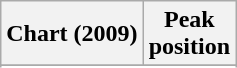<table class="wikitable sortable plainrowheaders" style="text-align:center">
<tr>
<th scope="col">Chart (2009)</th>
<th scope="col">Peak<br> position</th>
</tr>
<tr>
</tr>
<tr>
</tr>
<tr>
</tr>
<tr>
</tr>
<tr>
</tr>
<tr>
</tr>
<tr>
</tr>
<tr>
</tr>
<tr>
</tr>
</table>
